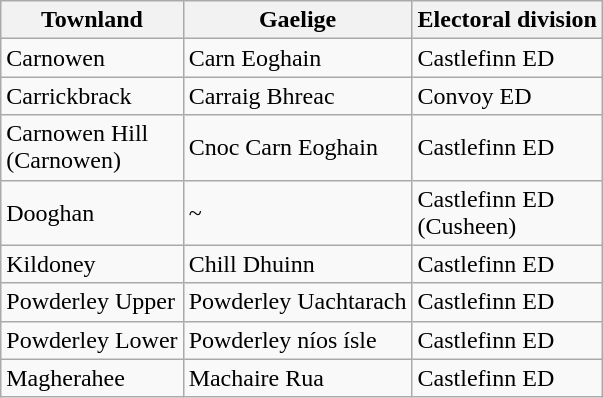<table class="wikitable">
<tr>
<th>Townland</th>
<th>Gaelige</th>
<th>Electoral division</th>
</tr>
<tr>
<td>Carnowen</td>
<td>Carn Eoghain</td>
<td>Castlefinn ED</td>
</tr>
<tr>
<td>Carrickbrack</td>
<td>Carraig Bhreac</td>
<td>Convoy ED</td>
</tr>
<tr>
<td>Carnowen Hill<br>(Carnowen)</td>
<td>Cnoc Carn Eoghain</td>
<td>Castlefinn ED</td>
</tr>
<tr>
<td>Dooghan</td>
<td>~</td>
<td>Castlefinn ED<br>(Cusheen)</td>
</tr>
<tr>
<td>Kildoney</td>
<td>Chill Dhuinn</td>
<td>Castlefinn ED</td>
</tr>
<tr>
<td>Powderley Upper</td>
<td>Powderley Uachtarach</td>
<td>Castlefinn ED</td>
</tr>
<tr>
<td>Powderley Lower</td>
<td>Powderley níos ísle</td>
<td>Castlefinn ED</td>
</tr>
<tr>
<td>Magherahee</td>
<td>Machaire Rua</td>
<td>Castlefinn ED</td>
</tr>
</table>
